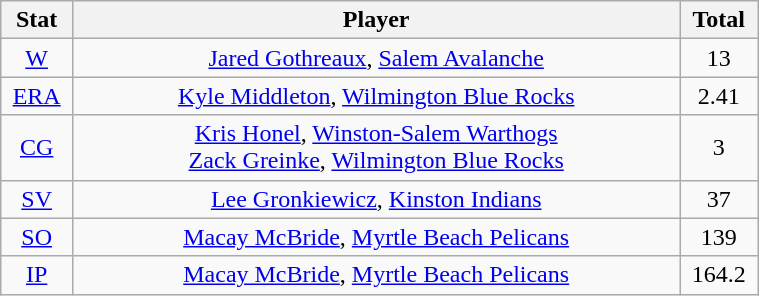<table class="wikitable" width="40%" style="text-align:center;">
<tr>
<th width="5%">Stat</th>
<th width="60%">Player</th>
<th width="5%">Total</th>
</tr>
<tr>
<td><a href='#'>W</a></td>
<td><a href='#'>Jared Gothreaux</a>, <a href='#'>Salem Avalanche</a></td>
<td>13</td>
</tr>
<tr>
<td><a href='#'>ERA</a></td>
<td><a href='#'>Kyle Middleton</a>, <a href='#'>Wilmington Blue Rocks</a></td>
<td>2.41</td>
</tr>
<tr>
<td><a href='#'>CG</a></td>
<td><a href='#'>Kris Honel</a>, <a href='#'>Winston-Salem Warthogs</a> <br> <a href='#'>Zack Greinke</a>, <a href='#'>Wilmington Blue Rocks</a></td>
<td>3</td>
</tr>
<tr>
<td><a href='#'>SV</a></td>
<td><a href='#'>Lee Gronkiewicz</a>, <a href='#'>Kinston Indians</a></td>
<td>37</td>
</tr>
<tr>
<td><a href='#'>SO</a></td>
<td><a href='#'>Macay McBride</a>, <a href='#'>Myrtle Beach Pelicans</a></td>
<td>139</td>
</tr>
<tr>
<td><a href='#'>IP</a></td>
<td><a href='#'>Macay McBride</a>, <a href='#'>Myrtle Beach Pelicans</a></td>
<td>164.2</td>
</tr>
</table>
